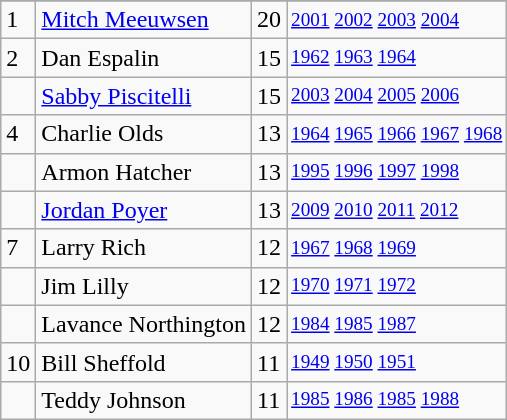<table class="wikitable">
<tr>
</tr>
<tr>
<td>1</td>
<td><a href='#'>Mitch Meeuwsen</a></td>
<td>20</td>
<td style="font-size:80%;"><a href='#'>2001</a> <a href='#'>2002</a> <a href='#'>2003</a> <a href='#'>2004</a></td>
</tr>
<tr>
<td>2</td>
<td>Dan Espalin</td>
<td>15</td>
<td style="font-size:80%;"><a href='#'>1962</a> <a href='#'>1963</a> <a href='#'>1964</a></td>
</tr>
<tr>
<td></td>
<td><a href='#'>Sabby Piscitelli</a></td>
<td>15</td>
<td style="font-size:80%;"><a href='#'>2003</a> <a href='#'>2004</a> <a href='#'>2005</a> <a href='#'>2006</a></td>
</tr>
<tr>
<td>4</td>
<td>Charlie Olds</td>
<td>13</td>
<td style="font-size:80%;"><a href='#'>1964</a> <a href='#'>1965</a> <a href='#'>1966</a> <a href='#'>1967</a> <a href='#'>1968</a></td>
</tr>
<tr>
<td></td>
<td>Armon Hatcher</td>
<td>13</td>
<td style="font-size:80%;"><a href='#'>1995</a> <a href='#'>1996</a> <a href='#'>1997</a> <a href='#'>1998</a></td>
</tr>
<tr>
<td></td>
<td><a href='#'>Jordan Poyer</a></td>
<td>13</td>
<td style="font-size:80%;"><a href='#'>2009</a> <a href='#'>2010</a> <a href='#'>2011</a> <a href='#'>2012</a></td>
</tr>
<tr>
<td>7</td>
<td>Larry Rich</td>
<td>12</td>
<td style="font-size:80%;"><a href='#'>1967</a> <a href='#'>1968</a> <a href='#'>1969</a></td>
</tr>
<tr>
<td></td>
<td>Jim Lilly</td>
<td>12</td>
<td style="font-size:80%;"><a href='#'>1970</a> <a href='#'>1971</a> <a href='#'>1972</a></td>
</tr>
<tr>
<td></td>
<td>Lavance Northington</td>
<td>12</td>
<td style="font-size:80%;"><a href='#'>1984</a> <a href='#'>1985</a> <a href='#'>1987</a></td>
</tr>
<tr>
<td>10</td>
<td>Bill Sheffold</td>
<td>11</td>
<td style="font-size:80%;"><a href='#'>1949</a> <a href='#'>1950</a> <a href='#'>1951</a></td>
</tr>
<tr>
<td></td>
<td>Teddy Johnson</td>
<td>11</td>
<td style="font-size:80%;"><a href='#'>1985</a> <a href='#'>1986</a> <a href='#'>1985</a> <a href='#'>1988</a></td>
</tr>
</table>
